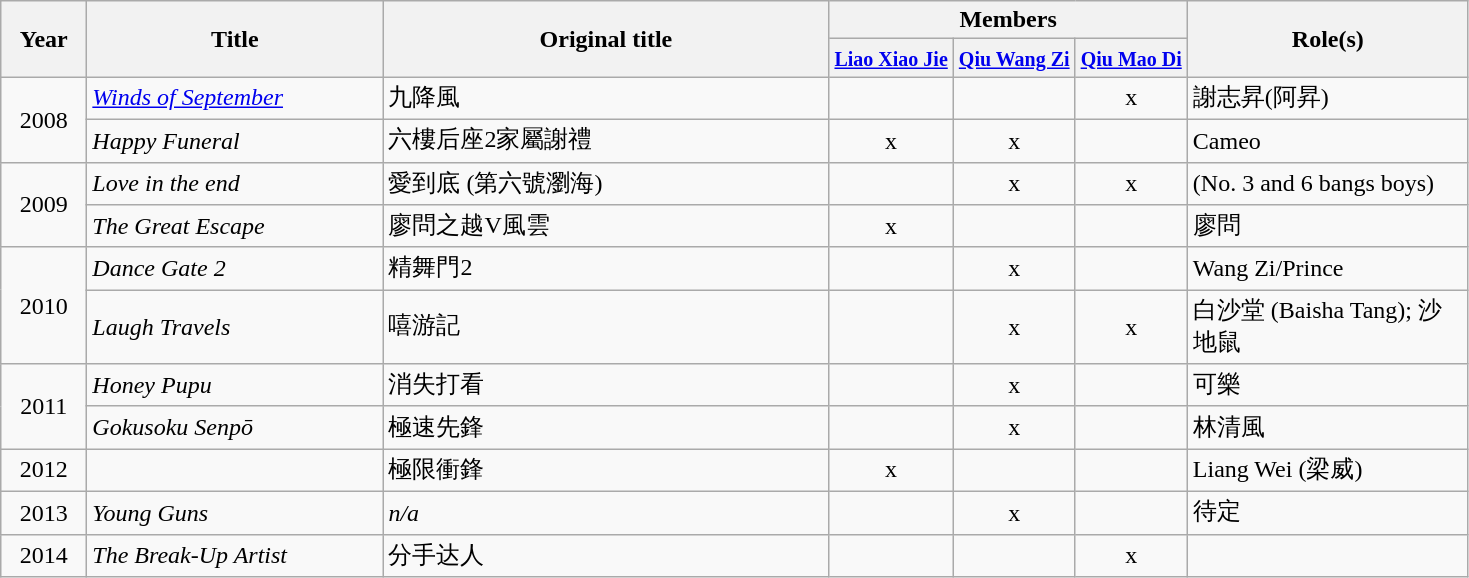<table class="wikitable">
<tr>
<th style="width:50px;" rowspan=2>Year</th>
<th style="width:190px;" rowspan=2>Title</th>
<th style="width:290px;" rowspan=2>Original title</th>
<th style="width:100px;" colspan=3>Members</th>
<th style="width:180px;" rowspan=2>Role(s)</th>
</tr>
<tr>
<th><small><a href='#'>Liao Xiao Jie</a></small></th>
<th><small><a href='#'>Qiu Wang Zi</a></small></th>
<th><small><a href='#'>Qiu Mao Di</a></small></th>
</tr>
<tr>
<td style="text-align:center" rowspan=2>2008</td>
<td><em><a href='#'>Winds of September</a></em></td>
<td>九降風</td>
<td></td>
<td></td>
<td style="text-align:center">x</td>
<td>謝志昇(阿昇)</td>
</tr>
<tr>
<td><em>Happy Funeral</em></td>
<td>六樓后座2家屬謝禮</td>
<td style="text-align:center">x</td>
<td style="text-align:center">x</td>
<td></td>
<td>Cameo</td>
</tr>
<tr>
<td style="text-align:center" rowspan=2>2009</td>
<td><em> Love in the end</em></td>
<td>愛到底 (第六號瀏海)</td>
<td></td>
<td style="text-align:center">x</td>
<td style="text-align:center">x</td>
<td>(No. 3 and 6 bangs boys)</td>
</tr>
<tr>
<td><em>The Great Escape</em></td>
<td>廖問之越V風雲</td>
<td style="text-align:center">x</td>
<td></td>
<td></td>
<td>廖問</td>
</tr>
<tr>
<td style="text-align:center" rowspan=2>2010</td>
<td><em>Dance Gate 2</em></td>
<td>精舞門2</td>
<td></td>
<td style="text-align:center">x</td>
<td></td>
<td>Wang Zi/Prince</td>
</tr>
<tr>
<td><em>Laugh Travels</em></td>
<td>嘻游記</td>
<td></td>
<td style="text-align:center">x</td>
<td style="text-align:center">x</td>
<td>白沙堂 (Baisha Tang); 沙地鼠</td>
</tr>
<tr>
<td style="text-align:center" rowspan=2>2011</td>
<td><em>Honey Pupu</em></td>
<td>消失打看</td>
<td></td>
<td style="text-align:center">x</td>
<td></td>
<td>可樂</td>
</tr>
<tr>
<td><em>Gokusoku Senpō</em></td>
<td>極速先鋒</td>
<td></td>
<td style="text-align:center">x</td>
<td></td>
<td>林清風</td>
</tr>
<tr>
<td style="text-align:center">2012</td>
<td></td>
<td>極限衝鋒</td>
<td style="text-align:center">x</td>
<td></td>
<td></td>
<td>Liang Wei (梁威)</td>
</tr>
<tr>
<td style="text-align:center">2013</td>
<td><em>Young Guns</em></td>
<td><em>n/a</em></td>
<td></td>
<td style="text-align:center">x</td>
<td></td>
<td>待定</td>
</tr>
<tr>
<td style="text-align:center">2014</td>
<td><em>The Break-Up Artist</em></td>
<td>分手达人</td>
<td></td>
<td></td>
<td style="text-align:center">x</td>
</tr>
</table>
